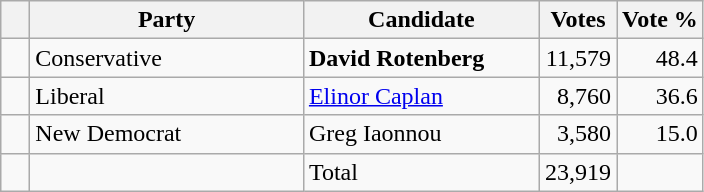<table class="wikitable">
<tr>
<th></th>
<th scope="col" width="175">Party</th>
<th scope="col" width="150">Candidate</th>
<th>Votes</th>
<th>Vote %</th>
</tr>
<tr>
<td>   </td>
<td>Conservative</td>
<td><strong>David Rotenberg</strong></td>
<td align=right>11,579</td>
<td align=right>48.4</td>
</tr>
<tr>
<td>   </td>
<td>Liberal</td>
<td><a href='#'>Elinor Caplan</a></td>
<td align=right>8,760</td>
<td align=right>36.6</td>
</tr>
<tr>
<td>   </td>
<td>New Democrat</td>
<td>Greg Iaonnou</td>
<td align=right>3,580</td>
<td align=right>15.0</td>
</tr>
<tr |>
<td></td>
<td></td>
<td>Total</td>
<td align=right>23,919</td>
<td></td>
</tr>
</table>
